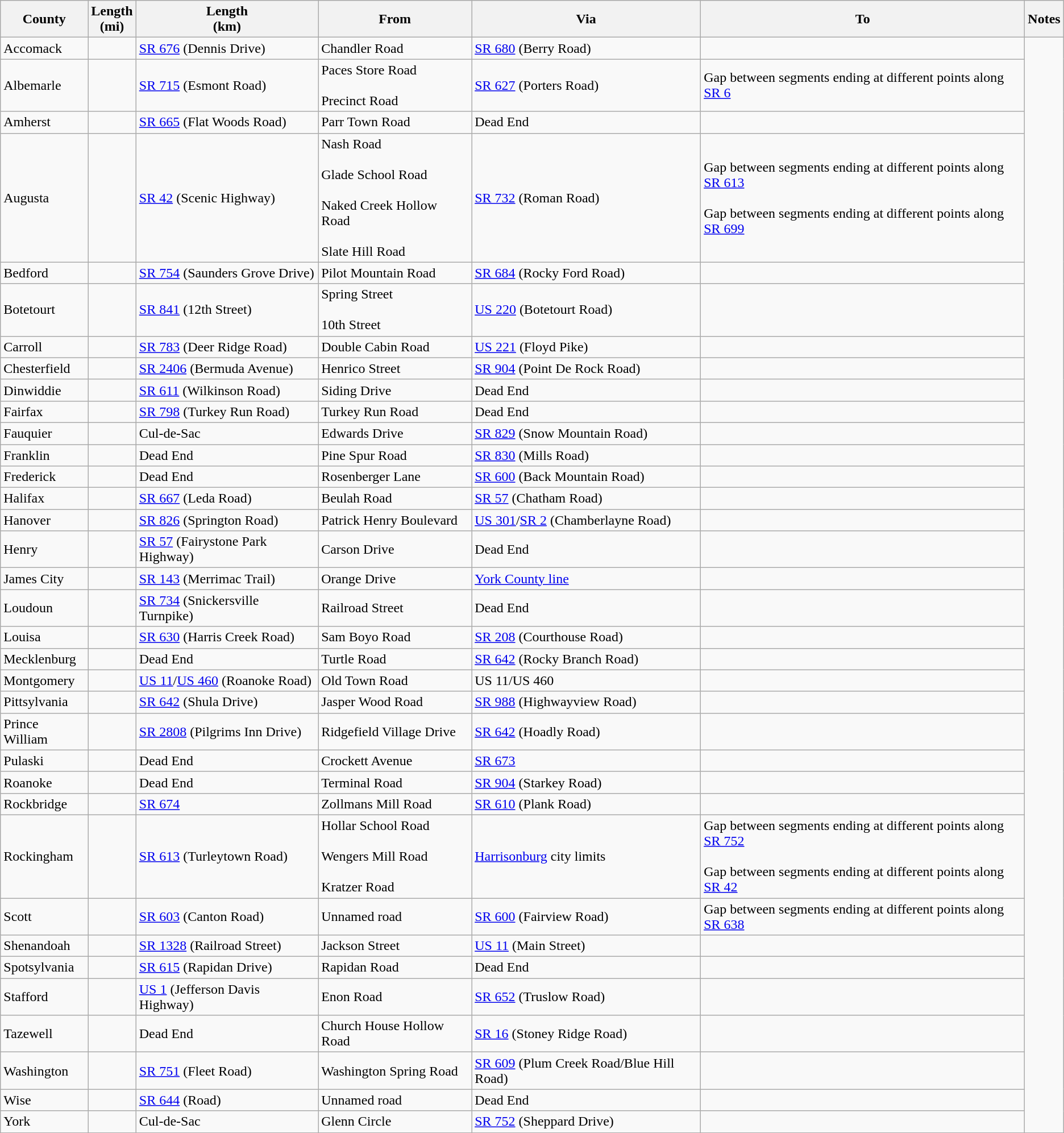<table class="wikitable sortable">
<tr>
<th>County</th>
<th>Length<br>(mi)</th>
<th>Length<br>(km)</th>
<th class="unsortable">From</th>
<th class="unsortable">Via</th>
<th class="unsortable">To</th>
<th class="unsortable">Notes</th>
</tr>
<tr>
<td id="Accomack">Accomack</td>
<td></td>
<td><a href='#'>SR 676</a> (Dennis Drive)</td>
<td>Chandler Road</td>
<td><a href='#'>SR 680</a> (Berry Road)</td>
<td></td>
</tr>
<tr>
<td id="Albemarle">Albemarle</td>
<td></td>
<td><a href='#'>SR 715</a> (Esmont Road)</td>
<td>Paces Store Road<br><br>Precinct Road</td>
<td><a href='#'>SR 627</a> (Porters Road)</td>
<td>Gap between segments ending at different points along <a href='#'>SR 6</a><br>
</td>
</tr>
<tr>
<td id="Amherst">Amherst</td>
<td></td>
<td><a href='#'>SR 665</a> (Flat Woods Road)</td>
<td>Parr Town Road</td>
<td>Dead End</td>
<td><br>
</td>
</tr>
<tr>
<td id="Augusta">Augusta</td>
<td></td>
<td><a href='#'>SR 42</a> (Scenic Highway)</td>
<td>Nash Road<br><br>Glade School Road<br><br>Naked Creek Hollow Road<br><br>Slate Hill Road</td>
<td><a href='#'>SR 732</a> (Roman Road)</td>
<td>Gap between segments ending at different points along <a href='#'>SR 613</a><br><br>Gap between segments ending at different points along <a href='#'>SR 699</a><br></td>
</tr>
<tr>
<td id="Bedford">Bedford</td>
<td></td>
<td><a href='#'>SR 754</a> (Saunders Grove Drive)</td>
<td>Pilot Mountain Road</td>
<td><a href='#'>SR 684</a> (Rocky Ford Road)</td>
<td><br></td>
</tr>
<tr>
<td id="Botetourt">Botetourt</td>
<td></td>
<td><a href='#'>SR 841</a> (12th Street)</td>
<td>Spring Street<br><br>10th Street</td>
<td><a href='#'>US 220</a> (Botetourt Road)</td>
<td><br>



</td>
</tr>
<tr>
<td id="Carroll">Carroll</td>
<td></td>
<td><a href='#'>SR 783</a> (Deer Ridge Road)</td>
<td>Double Cabin Road</td>
<td><a href='#'>US 221</a> (Floyd Pike)</td>
<td><br>
</td>
</tr>
<tr>
<td id="Chesterfield">Chesterfield</td>
<td></td>
<td><a href='#'>SR 2406</a> (Bermuda Avenue)</td>
<td>Henrico Street</td>
<td><a href='#'>SR 904</a> (Point De Rock Road)</td>
<td><br>



</td>
</tr>
<tr>
<td id="Dinwiddie">Dinwiddie</td>
<td></td>
<td><a href='#'>SR 611</a> (Wilkinson Road)</td>
<td>Siding Drive</td>
<td>Dead End</td>
<td><br></td>
</tr>
<tr>
<td id="Fairfax">Fairfax</td>
<td></td>
<td><a href='#'>SR 798</a> (Turkey Run Road)</td>
<td>Turkey Run Road</td>
<td>Dead End</td>
<td></td>
</tr>
<tr>
<td id="Fauquier">Fauquier</td>
<td></td>
<td>Cul-de-Sac</td>
<td>Edwards Drive</td>
<td><a href='#'>SR 829</a> (Snow Mountain Road)</td>
<td><br>
</td>
</tr>
<tr>
<td id="Franklin">Franklin</td>
<td></td>
<td>Dead End</td>
<td>Pine Spur Road</td>
<td><a href='#'>SR 830</a> (Mills Road)</td>
<td></td>
</tr>
<tr>
<td id="Frederick">Frederick</td>
<td></td>
<td>Dead End</td>
<td>Rosenberger Lane</td>
<td><a href='#'>SR 600</a> (Back Mountain Road)</td>
<td><br>




</td>
</tr>
<tr>
<td id="Halifax">Halifax</td>
<td></td>
<td><a href='#'>SR 667</a> (Leda Road)</td>
<td>Beulah Road</td>
<td><a href='#'>SR 57</a> (Chatham Road)</td>
<td></td>
</tr>
<tr>
<td id="Hanover">Hanover</td>
<td></td>
<td><a href='#'>SR 826</a> (Springton Road)</td>
<td>Patrick Henry Boulevard</td>
<td><a href='#'>US 301</a>/<a href='#'>SR 2</a> (Chamberlayne Road)</td>
<td><br></td>
</tr>
<tr>
<td id="Henry">Henry</td>
<td></td>
<td><a href='#'>SR 57</a> (Fairystone Park Highway)</td>
<td>Carson Drive</td>
<td>Dead End</td>
<td><br>
</td>
</tr>
<tr>
<td id="James City">James City</td>
<td></td>
<td><a href='#'>SR 143</a> (Merrimac Trail)</td>
<td>Orange Drive</td>
<td><a href='#'>York County line</a></td>
<td><br>



</td>
</tr>
<tr>
<td id="Loudoun">Loudoun</td>
<td></td>
<td><a href='#'>SR 734</a> (Snickersville Turnpike)</td>
<td>Railroad Street</td>
<td>Dead End</td>
<td></td>
</tr>
<tr>
<td id="Louisa">Louisa</td>
<td></td>
<td><a href='#'>SR 630</a> (Harris Creek Road)</td>
<td>Sam Boyo Road</td>
<td><a href='#'>SR 208</a> (Courthouse Road)</td>
<td><br>

</td>
</tr>
<tr>
<td id="Mecklenburg">Mecklenburg</td>
<td></td>
<td>Dead End</td>
<td>Turtle Road</td>
<td><a href='#'>SR 642</a> (Rocky Branch Road)</td>
<td><br></td>
</tr>
<tr>
<td id="Montgomery">Montgomery</td>
<td></td>
<td><a href='#'>US 11</a>/<a href='#'>US 460</a> (Roanoke Road)</td>
<td>Old Town Road</td>
<td>US 11/US 460</td>
<td><br>






</td>
</tr>
<tr>
<td id="Pittsylvania">Pittsylvania</td>
<td></td>
<td><a href='#'>SR 642</a> (Shula Drive)</td>
<td>Jasper Wood Road</td>
<td><a href='#'>SR 988</a> (Highwayview Road)</td>
<td><br>

</td>
</tr>
<tr>
<td id="Prince William">Prince William</td>
<td></td>
<td><a href='#'>SR 2808</a> (Pilgrims Inn Drive)</td>
<td>Ridgefield Village Drive</td>
<td><a href='#'>SR 642</a> (Hoadly Road)</td>
<td></td>
</tr>
<tr>
<td id="Pulaski">Pulaski</td>
<td></td>
<td>Dead End</td>
<td>Crockett Avenue</td>
<td><a href='#'>SR 673</a></td>
<td><br>
</td>
</tr>
<tr>
<td id="Roanoke">Roanoke</td>
<td></td>
<td>Dead End</td>
<td>Terminal Road</td>
<td><a href='#'>SR 904</a> (Starkey Road)</td>
<td></td>
</tr>
<tr>
<td id="Rockbridge">Rockbridge</td>
<td></td>
<td><a href='#'>SR 674</a></td>
<td>Zollmans Mill Road</td>
<td><a href='#'>SR 610</a> (Plank Road)</td>
<td></td>
</tr>
<tr>
<td id="Rockingham">Rockingham</td>
<td></td>
<td><a href='#'>SR 613</a> (Turleytown Road)</td>
<td>Hollar School Road<br><br>Wengers Mill Road<br><br>Kratzer Road</td>
<td><a href='#'>Harrisonburg</a> city limits</td>
<td>Gap between segments ending at different points along <a href='#'>SR 752</a><br><br>Gap between segments ending at different points along <a href='#'>SR 42</a><br></td>
</tr>
<tr>
<td id="Scott">Scott</td>
<td></td>
<td><a href='#'>SR 603</a> (Canton Road)</td>
<td>Unnamed road</td>
<td><a href='#'>SR 600</a> (Fairview Road)</td>
<td>Gap between segments ending at different points along <a href='#'>SR 638</a></td>
</tr>
<tr>
<td id="Shenandoah">Shenandoah</td>
<td></td>
<td><a href='#'>SR 1328</a> (Railroad Street)</td>
<td>Jackson Street</td>
<td><a href='#'>US 11</a> (Main Street)</td>
<td><br>
</td>
</tr>
<tr>
<td id="Spotsylvania">Spotsylvania</td>
<td></td>
<td><a href='#'>SR 615</a> (Rapidan Drive)</td>
<td>Rapidan Road</td>
<td>Dead End</td>
<td></td>
</tr>
<tr>
<td id="Stafford">Stafford</td>
<td></td>
<td><a href='#'>US 1</a> (Jefferson Davis Highway)</td>
<td>Enon Road</td>
<td><a href='#'>SR 652</a> (Truslow Road)</td>
<td><br>
</td>
</tr>
<tr>
<td id="Tazewell">Tazewell</td>
<td></td>
<td>Dead End</td>
<td>Church House Hollow Road</td>
<td><a href='#'>SR 16</a> (Stoney Ridge Road)</td>
<td><br></td>
</tr>
<tr>
<td id="Washington">Washington</td>
<td></td>
<td><a href='#'>SR 751</a> (Fleet Road)</td>
<td>Washington Spring Road</td>
<td><a href='#'>SR 609</a> (Plum Creek Road/Blue Hill Road)</td>
<td><br></td>
</tr>
<tr>
<td id="Wise">Wise</td>
<td></td>
<td><a href='#'>SR 644</a> (Road)</td>
<td>Unnamed road</td>
<td>Dead End</td>
<td><br></td>
</tr>
<tr>
<td id="York">York</td>
<td></td>
<td>Cul-de-Sac</td>
<td>Glenn Circle</td>
<td><a href='#'>SR 752</a> (Sheppard Drive)</td>
<td></td>
</tr>
</table>
